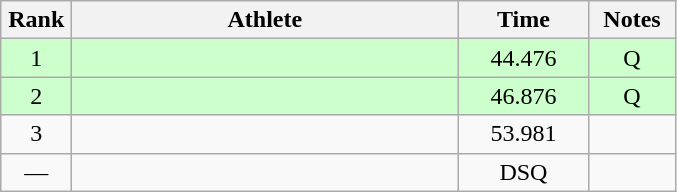<table class=wikitable style="text-align:center">
<tr>
<th width=40>Rank</th>
<th width=250>Athlete</th>
<th width=80>Time</th>
<th width=50>Notes</th>
</tr>
<tr bgcolor="ccffcc">
<td>1</td>
<td align=left></td>
<td>44.476</td>
<td>Q</td>
</tr>
<tr bgcolor="ccffcc">
<td>2</td>
<td align=left></td>
<td>46.876</td>
<td>Q</td>
</tr>
<tr>
<td>3</td>
<td align=left></td>
<td>53.981</td>
<td></td>
</tr>
<tr>
<td>—</td>
<td align=left></td>
<td>DSQ</td>
<td></td>
</tr>
</table>
